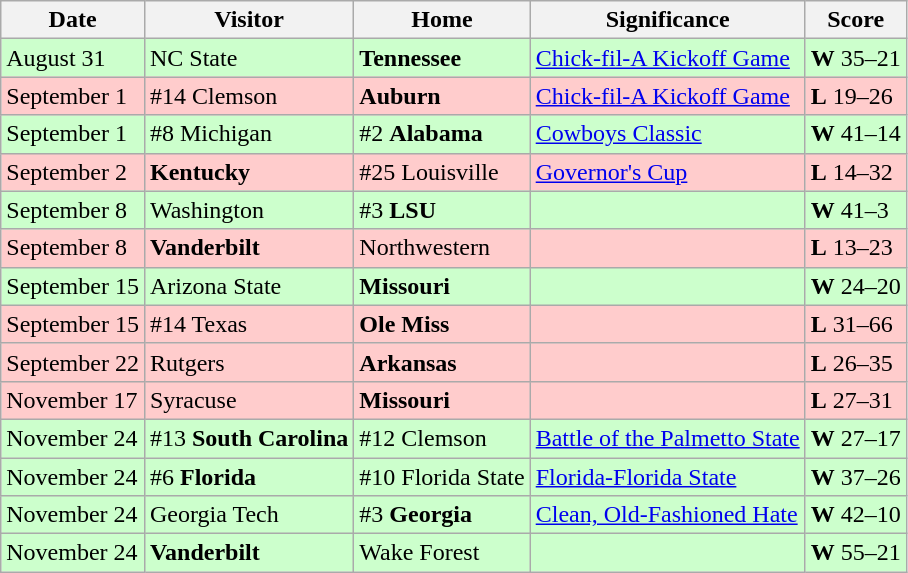<table class="wikitable">
<tr>
<th>Date</th>
<th>Visitor</th>
<th>Home</th>
<th>Significance</th>
<th>Score</th>
</tr>
<tr bgcolor=ccffcc>
<td>August 31</td>
<td>NC State</td>
<td><strong>Tennessee</strong></td>
<td><a href='#'>Chick-fil-A Kickoff Game</a></td>
<td><strong>W</strong> 35–21</td>
</tr>
<tr bgcolor=ffcccc>
<td>September 1</td>
<td>#14 Clemson</td>
<td><strong>Auburn</strong></td>
<td><a href='#'>Chick-fil-A Kickoff Game</a></td>
<td><strong>L</strong> 19–26</td>
</tr>
<tr bgcolor=ccffcc>
<td>September 1</td>
<td>#8 Michigan</td>
<td>#2 <strong>Alabama</strong></td>
<td><a href='#'>Cowboys Classic</a></td>
<td><strong>W</strong> 41–14</td>
</tr>
<tr bgcolor=ffcccc>
<td>September 2</td>
<td><strong>Kentucky</strong></td>
<td>#25 Louisville</td>
<td><a href='#'>Governor's Cup</a></td>
<td><strong>L</strong> 14–32</td>
</tr>
<tr bgcolor=ccffcc>
<td>September 8</td>
<td>Washington</td>
<td>#3 <strong>LSU</strong></td>
<td></td>
<td><strong>W</strong> 41–3</td>
</tr>
<tr bgcolor=ffcccc>
<td>September 8</td>
<td><strong>Vanderbilt</strong></td>
<td>Northwestern</td>
<td></td>
<td><strong>L</strong> 13–23</td>
</tr>
<tr bgcolor=ccffcc>
<td>September 15</td>
<td>Arizona State</td>
<td><strong>Missouri</strong></td>
<td></td>
<td><strong>W</strong> 24–20</td>
</tr>
<tr bgcolor=ffcccc>
<td>September 15</td>
<td>#14 Texas</td>
<td><strong>Ole Miss</strong></td>
<td></td>
<td><strong>L</strong> 31–66</td>
</tr>
<tr bgcolor=ffcccc>
<td>September 22</td>
<td>Rutgers</td>
<td><strong>Arkansas</strong></td>
<td></td>
<td><strong>L</strong> 26–35</td>
</tr>
<tr bgcolor=ffcccc>
<td>November 17</td>
<td>Syracuse</td>
<td><strong>Missouri</strong></td>
<td></td>
<td><strong>L</strong> 27–31</td>
</tr>
<tr bgcolor=ccffcc>
<td>November 24</td>
<td>#13 <strong>South Carolina</strong></td>
<td>#12 Clemson</td>
<td><a href='#'>Battle of the Palmetto State</a></td>
<td><strong>W</strong> 27–17</td>
</tr>
<tr bgcolor=ccffcc>
<td>November 24</td>
<td>#6 <strong>Florida</strong></td>
<td>#10 Florida State</td>
<td><a href='#'>Florida-Florida State</a></td>
<td><strong>W</strong> 37–26</td>
</tr>
<tr bgcolor=ccffcc>
<td>November 24</td>
<td>Georgia Tech</td>
<td>#3 <strong>Georgia</strong></td>
<td><a href='#'>Clean, Old-Fashioned Hate</a></td>
<td><strong>W</strong> 42–10</td>
</tr>
<tr bgcolor=ccffcc>
<td>November 24</td>
<td><strong>Vanderbilt</strong></td>
<td>Wake Forest</td>
<td></td>
<td><strong>W</strong> 55–21</td>
</tr>
</table>
